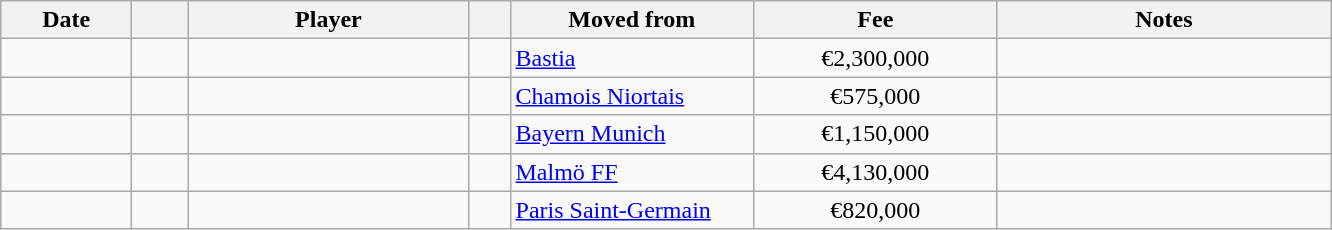<table class="wikitable sortable">
<tr>
<th style="width:80px;">Date</th>
<th style="width:30px;"></th>
<th style="width:180px;">Player</th>
<th style="width:20px;"></th>
<th style="width:155px;">Moved from</th>
<th style="width:155px;" class="unsortable">Fee</th>
<th style="width:215px;" class="unsortable">Notes</th>
</tr>
<tr>
<td></td>
<td align=center></td>
<td> </td>
<td></td>
<td> <a href='#'>Bastia</a></td>
<td align=center>€2,300,000</td>
<td align=center></td>
</tr>
<tr>
<td></td>
<td align=center></td>
<td> </td>
<td></td>
<td> <a href='#'>Chamois Niortais</a></td>
<td align=center>€575,000</td>
<td align=center></td>
</tr>
<tr>
<td></td>
<td align=center></td>
<td> </td>
<td></td>
<td> <a href='#'>Bayern Munich</a></td>
<td align=center>€1,150,000</td>
<td align=center></td>
</tr>
<tr>
<td></td>
<td align=center></td>
<td> </td>
<td></td>
<td> <a href='#'>Malmö FF</a></td>
<td align=center>€4,130,000</td>
<td align=center></td>
</tr>
<tr>
<td></td>
<td align=center></td>
<td> </td>
<td></td>
<td> <a href='#'>Paris Saint-Germain</a></td>
<td align=center>€820,000</td>
<td align=center></td>
</tr>
</table>
